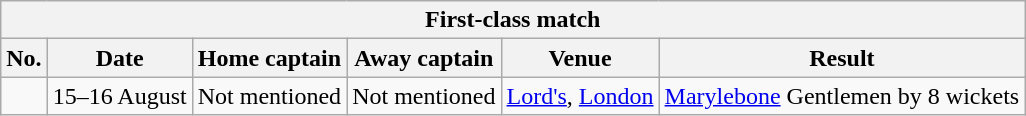<table class="wikitable">
<tr>
<th colspan="9">First-class match</th>
</tr>
<tr>
<th>No.</th>
<th>Date</th>
<th>Home captain</th>
<th>Away captain</th>
<th>Venue</th>
<th>Result</th>
</tr>
<tr>
<td></td>
<td>15–16 August</td>
<td>Not mentioned</td>
<td>Not mentioned</td>
<td><a href='#'>Lord's</a>, <a href='#'>London</a></td>
<td><a href='#'>Marylebone</a> Gentlemen by 8 wickets</td>
</tr>
</table>
